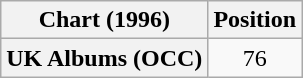<table class="wikitable plainrowheaders sortable">
<tr>
<th>Chart (1996)</th>
<th>Position</th>
</tr>
<tr>
<th scope="row">UK Albums (OCC)</th>
<td align="center">76</td>
</tr>
</table>
